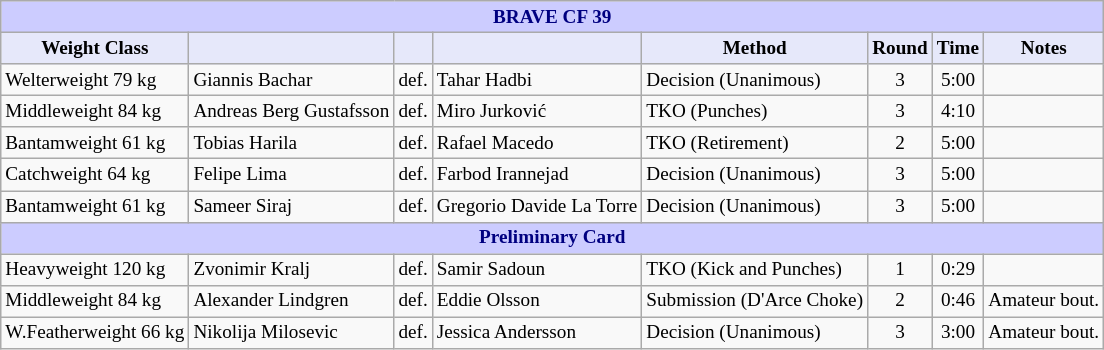<table class="wikitable" style="font-size: 80%;">
<tr>
<th colspan="8" style="background-color: #ccf; color: #000080; text-align: center;"><strong>BRAVE CF 39</strong></th>
</tr>
<tr>
<th colspan="1" style="background-color: #E6E8FA; color: #000000; text-align: center;">Weight Class</th>
<th colspan="1" style="background-color: #E6E8FA; color: #000000; text-align: center;"></th>
<th colspan="1" style="background-color: #E6E8FA; color: #000000; text-align: center;"></th>
<th colspan="1" style="background-color: #E6E8FA; color: #000000; text-align: center;"></th>
<th colspan="1" style="background-color: #E6E8FA; color: #000000; text-align: center;">Method</th>
<th colspan="1" style="background-color: #E6E8FA; color: #000000; text-align: center;">Round</th>
<th colspan="1" style="background-color: #E6E8FA; color: #000000; text-align: center;">Time</th>
<th colspan="1" style="background-color: #E6E8FA; color: #000000; text-align: center;">Notes</th>
</tr>
<tr>
<td>Welterweight 79 kg</td>
<td> Giannis Bachar</td>
<td align=center>def.</td>
<td> Tahar Hadbi</td>
<td>Decision (Unanimous)</td>
<td align=center>3</td>
<td align=center>5:00</td>
<td></td>
</tr>
<tr>
<td>Middleweight 84 kg</td>
<td> Andreas Berg Gustafsson</td>
<td align=center>def.</td>
<td> Miro Jurković</td>
<td>TKO (Punches)</td>
<td align=center>3</td>
<td align=center>4:10</td>
<td></td>
</tr>
<tr>
<td>Bantamweight 61 kg</td>
<td> Tobias Harila</td>
<td align=center>def.</td>
<td> Rafael Macedo</td>
<td>TKO (Retirement)</td>
<td align=center>2</td>
<td align=center>5:00</td>
<td></td>
</tr>
<tr>
<td>Catchweight 64 kg</td>
<td> Felipe Lima</td>
<td align=center>def.</td>
<td> Farbod Irannejad</td>
<td>Decision (Unanimous)</td>
<td align=center>3</td>
<td align=center>5:00</td>
<td></td>
</tr>
<tr>
<td>Bantamweight 61 kg</td>
<td> Sameer Siraj</td>
<td align=center>def.</td>
<td> Gregorio Davide La Torre</td>
<td>Decision (Unanimous)</td>
<td align=center>3</td>
<td align=center>5:00</td>
<td></td>
</tr>
<tr>
<th colspan="8" style="background-color: #ccf; color: #000080; text-align: center;"><strong>Preliminary Card</strong></th>
</tr>
<tr>
<td>Heavyweight 120 kg</td>
<td> Zvonimir Kralj</td>
<td align=center>def.</td>
<td> Samir Sadoun</td>
<td>TKO (Kick and Punches)</td>
<td align=center>1</td>
<td align=center>0:29</td>
<td></td>
</tr>
<tr>
<td>Middleweight 84 kg</td>
<td> Alexander Lindgren</td>
<td align=center>def.</td>
<td> Eddie Olsson</td>
<td>Submission (D'Arce Choke)</td>
<td align=center>2</td>
<td align=center>0:46</td>
<td>Amateur bout.</td>
</tr>
<tr>
<td>W.Featherweight 66 kg</td>
<td> Nikolija Milosevic</td>
<td align=center>def.</td>
<td> Jessica Andersson</td>
<td>Decision (Unanimous)</td>
<td align=center>3</td>
<td align=center>3:00</td>
<td>Amateur bout.</td>
</tr>
</table>
